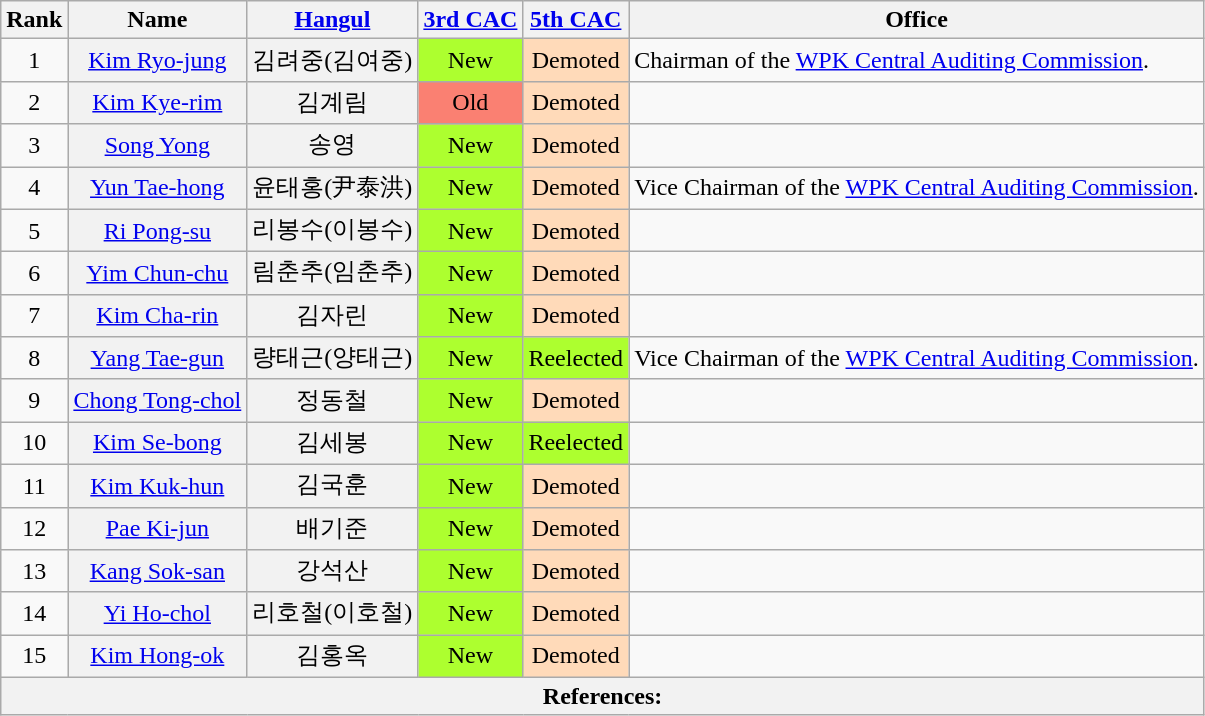<table class="wikitable sortable">
<tr>
<th>Rank</th>
<th>Name</th>
<th><a href='#'>Hangul</a></th>
<th><a href='#'>3rd CAC</a></th>
<th><a href='#'>5th CAC</a></th>
<th>Office</th>
</tr>
<tr>
<td align="center">1</td>
<th align="center" scope="row" style="font-weight:normal;"><a href='#'>Kim Ryo-jung</a></th>
<th align="center" scope="row" style="font-weight:normal;">김려중(김여중)</th>
<td align="center" style="background: GreenYellow">New</td>
<td style="background: PeachPuff" align="center">Demoted</td>
<td>Chairman of the <a href='#'>WPK Central Auditing Commission</a>.</td>
</tr>
<tr>
<td align="center">2</td>
<th align="center" scope="row" style="font-weight:normal;"><a href='#'>Kim Kye-rim</a></th>
<th align="center" scope="row" style="font-weight:normal;">김계림</th>
<td style="background: Salmon" align="center">Old</td>
<td style="background: PeachPuff" align="center">Demoted</td>
<td align="center"></td>
</tr>
<tr>
<td align="center">3</td>
<th align="center" scope="row" style="font-weight:normal;"><a href='#'>Song Yong</a></th>
<th align="center" scope="row" style="font-weight:normal;">송영</th>
<td align="center" style="background: GreenYellow">New</td>
<td style="background: PeachPuff" align="center">Demoted</td>
<td align="center"></td>
</tr>
<tr>
<td align="center">4</td>
<th align="center" scope="row" style="font-weight:normal;"><a href='#'>Yun Tae-hong</a></th>
<th align="center" scope="row" style="font-weight:normal;">윤태홍(尹泰洪)</th>
<td align="center" style="background: GreenYellow">New</td>
<td style="background: PeachPuff" align="center">Demoted</td>
<td>Vice Chairman of the <a href='#'>WPK Central Auditing Commission</a>.</td>
</tr>
<tr>
<td align="center">5</td>
<th align="center" scope="row" style="font-weight:normal;"><a href='#'>Ri Pong-su</a></th>
<th align="center" scope="row" style="font-weight:normal;">리봉수(이봉수)</th>
<td align="center" style="background: GreenYellow">New</td>
<td style="background: PeachPuff" align="center">Demoted</td>
<td align="center"></td>
</tr>
<tr>
<td align="center">6</td>
<th align="center" scope="row" style="font-weight:normal;"><a href='#'>Yim Chun-chu</a></th>
<th align="center" scope="row" style="font-weight:normal;">림춘추(임춘추)</th>
<td align="center" style="background: GreenYellow">New</td>
<td style="background: PeachPuff" align="center">Demoted</td>
<td align="center"></td>
</tr>
<tr>
<td align="center">7</td>
<th align="center" scope="row" style="font-weight:normal;"><a href='#'>Kim Cha-rin</a></th>
<th align="center" scope="row" style="font-weight:normal;">김자린</th>
<td align="center" style="background: GreenYellow">New</td>
<td style="background: PeachPuff" align="center">Demoted</td>
<td align="center"></td>
</tr>
<tr>
<td align="center">8</td>
<th align="center" scope="row" style="font-weight:normal;"><a href='#'>Yang Tae-gun</a></th>
<th align="center" scope="row" style="font-weight:normal;">량태근(양태근)</th>
<td align="center" style="background: GreenYellow">New</td>
<td align="center" style="background: GreenYellow">Reelected</td>
<td>Vice Chairman of the <a href='#'>WPK Central Auditing Commission</a>.</td>
</tr>
<tr>
<td align="center">9</td>
<th align="center" scope="row" style="font-weight:normal;"><a href='#'>Chong Tong-chol</a></th>
<th align="center" scope="row" style="font-weight:normal;">정동철</th>
<td align="center" style="background: GreenYellow">New</td>
<td style="background: PeachPuff" align="center">Demoted</td>
<td align="center"></td>
</tr>
<tr>
<td align="center">10</td>
<th align="center" scope="row" style="font-weight:normal;"><a href='#'>Kim Se-bong</a></th>
<th align="center" scope="row" style="font-weight:normal;">김세봉</th>
<td align="center" style="background: GreenYellow">New</td>
<td align="center" style="background: GreenYellow">Reelected</td>
<td align="center"></td>
</tr>
<tr>
<td align="center">11</td>
<th align="center" scope="row" style="font-weight:normal;"><a href='#'>Kim Kuk-hun</a></th>
<th align="center" scope="row" style="font-weight:normal;">김국훈</th>
<td align="center" style="background: GreenYellow">New</td>
<td style="background: PeachPuff" align="center">Demoted</td>
<td align="center"></td>
</tr>
<tr>
<td align="center">12</td>
<th align="center" scope="row" style="font-weight:normal;"><a href='#'>Pae Ki-jun</a></th>
<th align="center" scope="row" style="font-weight:normal;">배기준</th>
<td align="center" style="background: GreenYellow">New</td>
<td style="background: PeachPuff" align="center">Demoted</td>
<td align="center"></td>
</tr>
<tr>
<td align="center">13</td>
<th align="center" scope="row" style="font-weight:normal;"><a href='#'>Kang Sok-san</a></th>
<th align="center" scope="row" style="font-weight:normal;">강석산</th>
<td align="center" style="background: GreenYellow">New</td>
<td style="background: PeachPuff" align="center">Demoted</td>
<td align="center"></td>
</tr>
<tr>
<td align="center">14</td>
<th align="center" scope="row" style="font-weight:normal;"><a href='#'>Yi Ho-chol</a></th>
<th align="center" scope="row" style="font-weight:normal;">리호철(이호철)</th>
<td align="center" style="background: GreenYellow">New</td>
<td style="background: PeachPuff" align="center">Demoted</td>
<td align="center"></td>
</tr>
<tr>
<td align="center">15</td>
<th align="center" scope="row" style="font-weight:normal;"><a href='#'>Kim Hong-ok</a></th>
<th align="center" scope="row" style="font-weight:normal;">김홍옥</th>
<td align="center" style="background: GreenYellow">New</td>
<td style="background: PeachPuff" align="center">Demoted</td>
<td align="center"></td>
</tr>
<tr>
<th colspan="6" unsortable><strong>References:</strong><br></th>
</tr>
</table>
